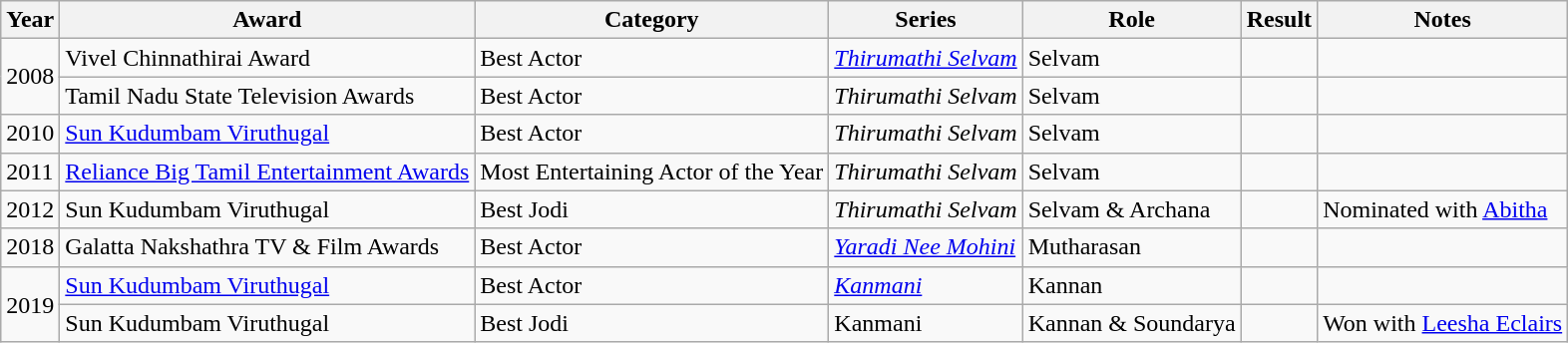<table class="wikitable sortable">
<tr>
<th>Year</th>
<th>Award</th>
<th>Category</th>
<th>Series</th>
<th>Role</th>
<th>Result</th>
<th>Notes</th>
</tr>
<tr>
<td rowspan="2">2008</td>
<td rowspan="1">Vivel Chinnathirai Award</td>
<td>Best Actor</td>
<td><em><a href='#'>Thirumathi Selvam</a></em></td>
<td>Selvam</td>
<td></td>
<td></td>
</tr>
<tr>
<td rowspan="1">Tamil Nadu State Television Awards</td>
<td>Best Actor</td>
<td><em>Thirumathi Selvam</em></td>
<td>Selvam</td>
<td></td>
<td></td>
</tr>
<tr>
<td>2010</td>
<td><a href='#'>Sun Kudumbam Viruthugal</a></td>
<td>Best Actor</td>
<td><em>Thirumathi Selvam</em></td>
<td>Selvam</td>
<td></td>
<td></td>
</tr>
<tr>
<td>2011</td>
<td><a href='#'>Reliance Big Tamil Entertainment Awards</a></td>
<td>Most Entertaining Actor of the Year</td>
<td><em>Thirumathi Selvam</em></td>
<td>Selvam</td>
<td></td>
<td></td>
</tr>
<tr>
<td>2012</td>
<td>Sun Kudumbam Viruthugal</td>
<td>Best Jodi</td>
<td><em>Thirumathi Selvam</em></td>
<td>Selvam & Archana</td>
<td></td>
<td>Nominated with <a href='#'>Abitha</a></td>
</tr>
<tr>
<td>2018</td>
<td>Galatta Nakshathra TV & Film Awards</td>
<td>Best Actor</td>
<td><em><a href='#'>Yaradi Nee Mohini</a></em></td>
<td>Mutharasan</td>
<td></td>
<td></td>
</tr>
<tr>
<td rowspan="2">2019</td>
<td><a href='#'>Sun Kudumbam Viruthugal</a></td>
<td>Best Actor</td>
<td><em><a href='#'>Kanmani</a></em></td>
<td>Kannan</td>
<td></td>
</tr>
<tr>
<td>Sun Kudumbam Viruthugal</td>
<td>Best Jodi</td>
<td>Kanmani</td>
<td>Kannan & Soundarya</td>
<td></td>
<td>Won with <a href='#'>Leesha Eclairs</a></td>
</tr>
</table>
